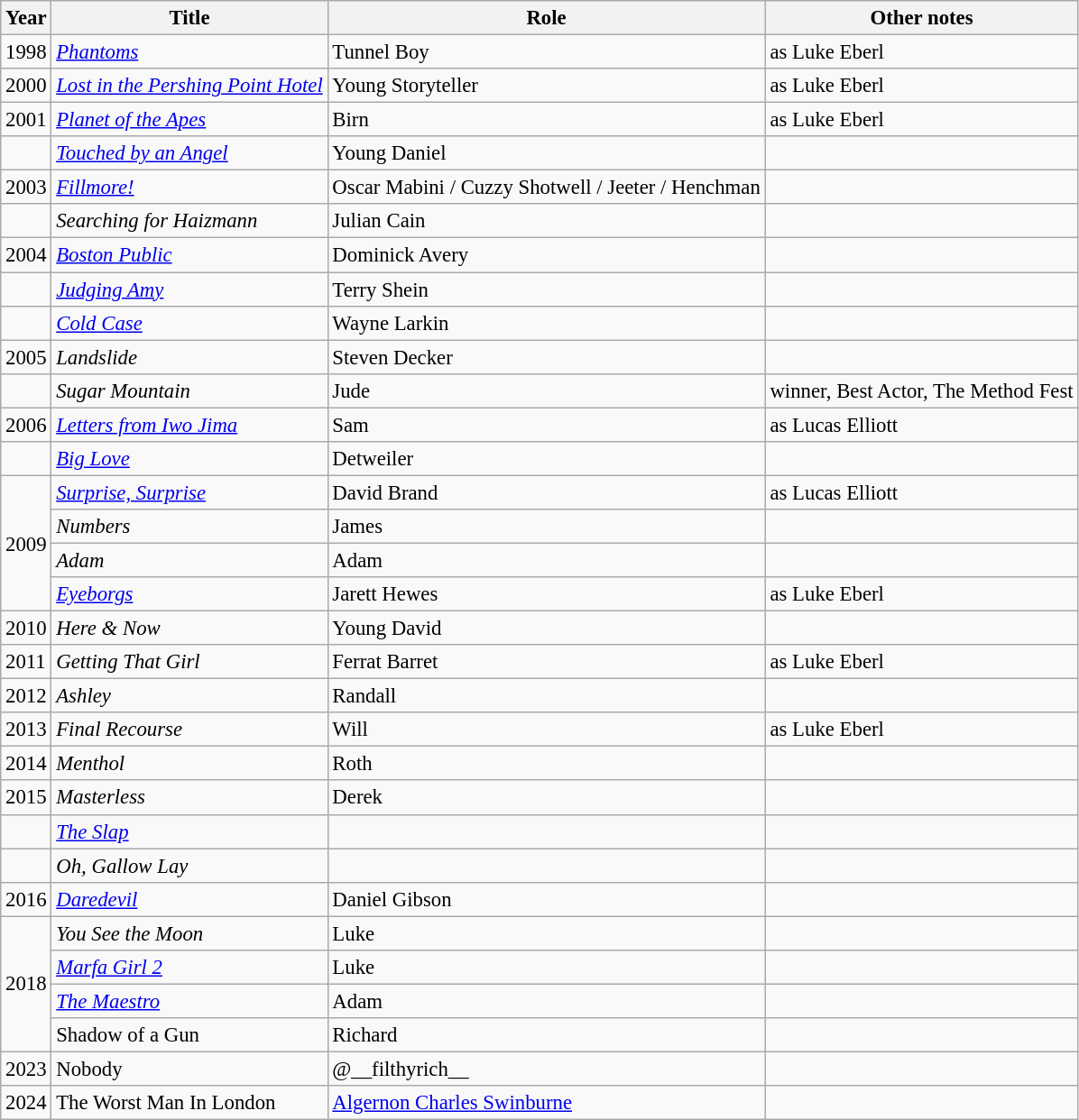<table class="wikitable" style="font-size: 95%;">
<tr>
<th>Year</th>
<th>Title</th>
<th>Role</th>
<th>Other notes</th>
</tr>
<tr>
<td>1998</td>
<td><em><a href='#'>Phantoms</a></em></td>
<td>Tunnel Boy</td>
<td>as Luke Eberl</td>
</tr>
<tr>
<td rowspan =1>2000</td>
<td><em><a href='#'>Lost in the Pershing Point Hotel</a></em></td>
<td>Young Storyteller</td>
<td>as Luke Eberl</td>
</tr>
<tr>
<td rowspan =1>2001</td>
<td><em><a href='#'>Planet of the Apes</a></em></td>
<td>Birn</td>
<td>as Luke Eberl</td>
</tr>
<tr>
<td></td>
<td><em><a href='#'>Touched by an Angel</a></em></td>
<td>Young Daniel</td>
<td></td>
</tr>
<tr>
<td>2003</td>
<td><em><a href='#'>Fillmore!</a></em></td>
<td>Oscar Mabini / Cuzzy Shotwell / Jeeter / Henchman</td>
<td></td>
</tr>
<tr>
<td></td>
<td><em>Searching for Haizmann</em></td>
<td>Julian Cain</td>
<td></td>
</tr>
<tr>
<td>2004</td>
<td><em><a href='#'>Boston Public</a></em></td>
<td>Dominick Avery</td>
<td></td>
</tr>
<tr>
<td></td>
<td><em><a href='#'>Judging Amy</a></em></td>
<td>Terry Shein</td>
<td></td>
</tr>
<tr>
<td></td>
<td><em><a href='#'>Cold Case</a></em></td>
<td>Wayne Larkin</td>
<td></td>
</tr>
<tr>
<td>2005</td>
<td><em>Landslide</em></td>
<td>Steven Decker</td>
<td></td>
</tr>
<tr>
<td></td>
<td><em>Sugar Mountain</em></td>
<td>Jude</td>
<td>winner, Best Actor, The Method Fest</td>
</tr>
<tr>
<td rowspan =1>2006</td>
<td><em><a href='#'>Letters from Iwo Jima</a></em></td>
<td>Sam</td>
<td>as Lucas Elliott</td>
</tr>
<tr>
<td></td>
<td><em><a href='#'>Big Love</a></em></td>
<td>Detweiler</td>
<td></td>
</tr>
<tr>
<td rowspan =4>2009</td>
<td><em><a href='#'>Surprise, Surprise</a></em></td>
<td>David Brand</td>
<td>as Lucas Elliott</td>
</tr>
<tr>
<td><em>Numbers</em></td>
<td>James</td>
<td></td>
</tr>
<tr>
<td><em>Adam</em></td>
<td>Adam</td>
<td></td>
</tr>
<tr>
<td><em><a href='#'>Eyeborgs</a></em></td>
<td>Jarett Hewes</td>
<td>as Luke Eberl</td>
</tr>
<tr>
<td rowspan =1>2010</td>
<td><em>Here & Now</em></td>
<td>Young David</td>
<td></td>
</tr>
<tr>
<td rowspan =1>2011</td>
<td><em>Getting That Girl</em></td>
<td>Ferrat Barret</td>
<td>as Luke Eberl</td>
</tr>
<tr>
<td rowspan =1>2012</td>
<td><em>Ashley</em></td>
<td>Randall</td>
<td></td>
</tr>
<tr>
<td rowspan =1>2013</td>
<td><em>Final Recourse</em></td>
<td>Will</td>
<td>as Luke Eberl</td>
</tr>
<tr>
<td rowspan =1>2014</td>
<td><em>Menthol</em></td>
<td>Roth</td>
<td></td>
</tr>
<tr>
<td rowspan =1>2015</td>
<td><em>Masterless</em></td>
<td>Derek</td>
<td></td>
</tr>
<tr>
<td></td>
<td><em><a href='#'>The Slap</a></em></td>
<td></td>
<td></td>
</tr>
<tr>
<td></td>
<td><em>Oh, Gallow Lay</em></td>
<td></td>
<td></td>
</tr>
<tr>
<td rowspan =1>2016</td>
<td><em><a href='#'>Daredevil</a></em></td>
<td>Daniel Gibson</td>
<td></td>
</tr>
<tr>
<td rowspan="4">2018</td>
<td><em>You See the Moon</em></td>
<td>Luke</td>
<td></td>
</tr>
<tr>
<td><em><a href='#'>Marfa Girl 2</a></em></td>
<td>Luke</td>
<td></td>
</tr>
<tr>
<td><em><a href='#'>The Maestro</a></em></td>
<td>Adam</td>
<td></td>
</tr>
<tr>
<td>Shadow of a Gun</td>
<td>Richard</td>
<td></td>
</tr>
<tr>
<td>2023</td>
<td>Nobody</td>
<td>@__filthyrich__</td>
<td></td>
</tr>
<tr>
<td>2024</td>
<td>The Worst Man In London</td>
<td><a href='#'>Algernon Charles Swinburne</a></td>
<td></td>
</tr>
</table>
